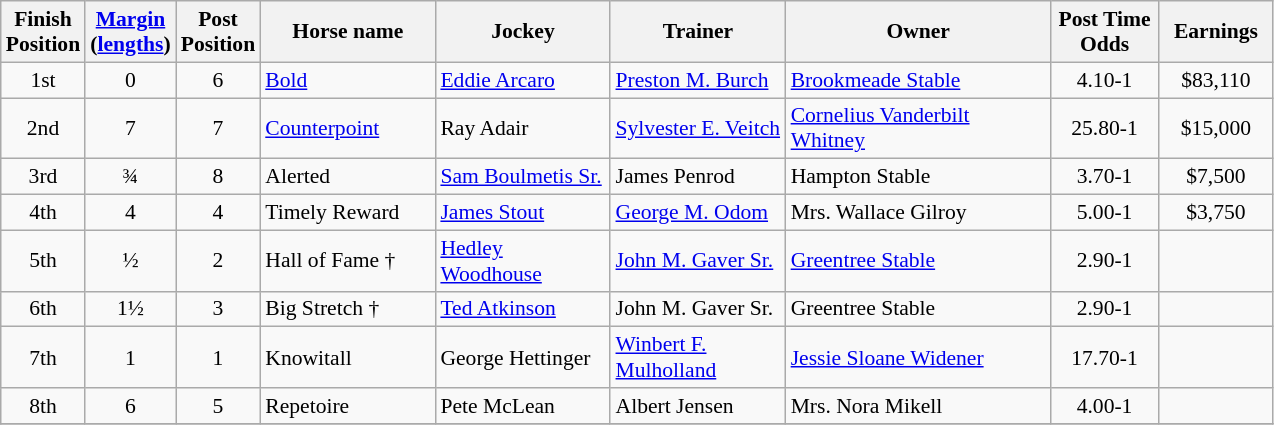<table class="wikitable sortable" | border="2" cellpadding="1" style="border-collapse: collapse; font-size:90%">
<tr>
<th width="45px">Finish <br> Position</th>
<th width="45px"><a href='#'>Margin</a><br>(<a href='#'>lengths</a>)</th>
<th width="40px">Post <br> Position</th>
<th width="110px">Horse name</th>
<th width="110px">Jockey</th>
<th width="110px">Trainer</th>
<th width="170px">Owner</th>
<th width="65px">Post Time <br> Odds</th>
<th width="70px">Earnings</th>
</tr>
<tr>
<td align=center>1<span>st</span></td>
<td align=center>0</td>
<td align=center>6</td>
<td><a href='#'>Bold</a></td>
<td><a href='#'>Eddie Arcaro</a></td>
<td><a href='#'>Preston M. Burch</a></td>
<td><a href='#'>Brookmeade Stable</a></td>
<td align=center>4.10-1</td>
<td align=center>$83,110</td>
</tr>
<tr>
<td align=center>2<span>nd</span></td>
<td align=center>7</td>
<td align=center>7</td>
<td><a href='#'>Counterpoint</a></td>
<td>Ray Adair</td>
<td><a href='#'>Sylvester E. Veitch</a></td>
<td><a href='#'>Cornelius Vanderbilt Whitney</a></td>
<td align=center>25.80-1</td>
<td align=center>$15,000</td>
</tr>
<tr>
<td align=center>3<span>rd</span></td>
<td align=center>¾</td>
<td align=center>8</td>
<td>Alerted</td>
<td><a href='#'>Sam Boulmetis Sr.</a></td>
<td>James Penrod</td>
<td>Hampton Stable</td>
<td align=center>3.70-1</td>
<td align=center>$7,500</td>
</tr>
<tr>
<td align=center>4<span>th</span></td>
<td align=center>4</td>
<td align=center>4</td>
<td>Timely Reward</td>
<td><a href='#'>James Stout</a></td>
<td><a href='#'>George M. Odom</a></td>
<td>Mrs. Wallace Gilroy</td>
<td align=center>5.00-1</td>
<td align=center>$3,750</td>
</tr>
<tr>
<td align=center>5<span>th</span></td>
<td align=center>½</td>
<td align=center>2</td>
<td>Hall of Fame †</td>
<td><a href='#'>Hedley Woodhouse</a></td>
<td><a href='#'>John M. Gaver Sr.</a></td>
<td><a href='#'>Greentree Stable</a></td>
<td align=center>2.90-1</td>
<td></td>
</tr>
<tr>
<td align=center>6<span>th</span></td>
<td align=center>1½</td>
<td align=center>3</td>
<td>Big Stretch †</td>
<td><a href='#'>Ted Atkinson</a></td>
<td>John M. Gaver Sr.</td>
<td>Greentree Stable</td>
<td align=center>2.90-1</td>
<td></td>
</tr>
<tr>
<td align=center>7<span>th</span></td>
<td align=center>1</td>
<td align=center>1</td>
<td>Knowitall</td>
<td>George Hettinger</td>
<td><a href='#'>Winbert F. Mulholland</a></td>
<td><a href='#'>Jessie Sloane Widener</a></td>
<td align=center>17.70-1</td>
<td></td>
</tr>
<tr>
<td align=center>8<span>th</span></td>
<td align=center>6</td>
<td align=center>5</td>
<td>Repetoire</td>
<td>Pete McLean</td>
<td>Albert Jensen</td>
<td>Mrs. Nora Mikell</td>
<td align=center>4.00-1</td>
<td></td>
</tr>
<tr>
</tr>
</table>
